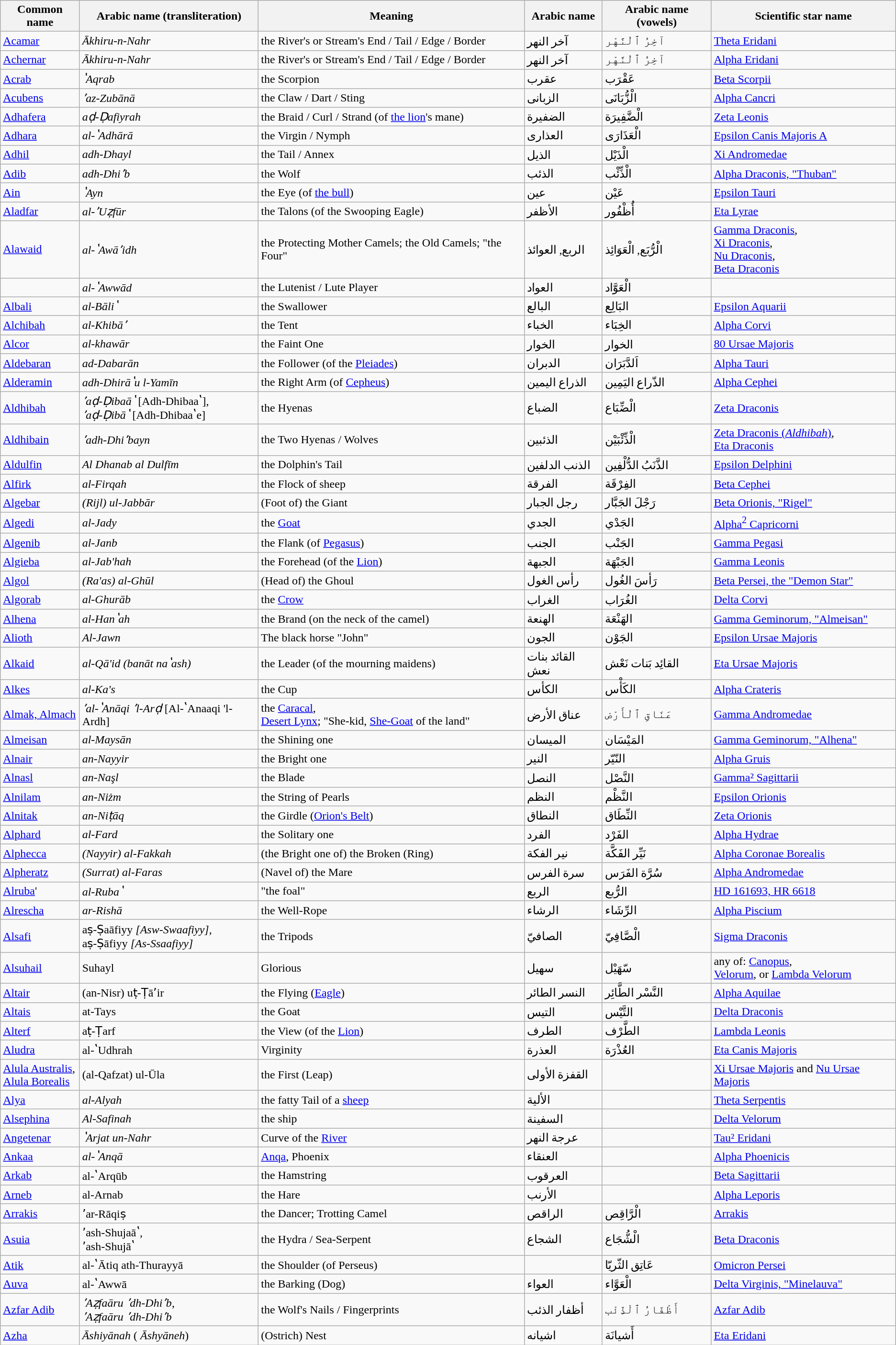<table class="wikitable">
<tr>
<th>Common name</th>
<th>Arabic name (transliteration)</th>
<th>Meaning</th>
<th>Arabic name</th>
<th>Arabic name (vowels)</th>
<th>Scientific star name</th>
</tr>
<tr>
<td><a href='#'>Acamar</a></td>
<td><em>Ākhiru-n-Nahr</em></td>
<td>the River's or Stream's End / Tail / Edge / Border</td>
<td>آخر النهر</td>
<td>آخِرُ ٱلْنََهْر</td>
<td><a href='#'>Theta Eridani</a></td>
</tr>
<tr>
<td><a href='#'>Achernar</a></td>
<td><em>Ākhiru-n-Nahr</em></td>
<td>the River's or Stream's End / Tail / Edge / Border</td>
<td>آخر النهر</td>
<td>آخِرُ ٱلْنََهْر</td>
<td><a href='#'>Alpha Eridani</a></td>
</tr>
<tr>
<td><a href='#'>Acrab</a></td>
<td><em>ʽAqrab</em></td>
<td>the Scorpion</td>
<td>عقرب</td>
<td>عَقْرَب</td>
<td><a href='#'>Beta Scorpii</a></td>
</tr>
<tr>
<td><a href='#'>Acubens</a></td>
<td><em>ʼaz-Zubānā</em></td>
<td>the Claw / Dart / Sting</td>
<td>الزبانى</td>
<td>الْزُّبَانَى</td>
<td><a href='#'>Alpha Cancri</a></td>
</tr>
<tr>
<td><a href='#'>Adhafera</a></td>
<td><em>aḍ-Ḍafiyrah</em></td>
<td>the Braid / Curl / Strand (of <a href='#'>the lion</a>'s mane)</td>
<td>الضفيرة</td>
<td>الْضَّفِيرَة</td>
<td><a href='#'>Zeta Leonis</a></td>
</tr>
<tr>
<td><a href='#'>Adhara</a></td>
<td><em>al-ʽAdhārā</em></td>
<td>the Virgin / Nymph</td>
<td>العذارى</td>
<td>الْعَذَارَى</td>
<td><a href='#'>Epsilon Canis Majoris A</a></td>
</tr>
<tr>
<td><a href='#'>Adhil</a></td>
<td><em>adh-Dhayl</em></td>
<td>the Tail / Annex</td>
<td>الذيل</td>
<td>الْذَيْل</td>
<td><a href='#'>Xi Andromedae</a></td>
</tr>
<tr>
<td><a href='#'>Adib</a></td>
<td><em>adh-Dhiʼb</em></td>
<td>the Wolf</td>
<td>الذئب</td>
<td>الْذِّئْب</td>
<td><a href='#'>Alpha Draconis, "Thuban"</a></td>
</tr>
<tr>
<td><a href='#'>Ain</a></td>
<td><em>ʽAyn</em></td>
<td>the Eye (of <a href='#'>the bull</a>)</td>
<td>عين</td>
<td>عَيْن</td>
<td><a href='#'>Epsilon Tauri</a></td>
</tr>
<tr>
<td><a href='#'>Aladfar</a></td>
<td><em>al-ʼUẓfūr</em></td>
<td>the Talons (of the Swooping Eagle)</td>
<td>الأظفر</td>
<td>أُظْفُور</td>
<td><a href='#'>Eta Lyrae</a></td>
</tr>
<tr>
<td><a href='#'>Alawaid</a></td>
<td><em>al-ʽAwāʼidh</em></td>
<td>the Protecting Mother Camels; the Old Camels; "the Four"</td>
<td>الربع, العوائذ</td>
<td>الْرُّبَع, الْعَوَائِذ</td>
<td><a href='#'>Gamma Draconis</a>, <br><a href='#'>Xi Draconis</a>, <br><a href='#'>Nu Draconis</a>, <br><a href='#'>Beta Draconis</a></td>
</tr>
<tr>
<td></td>
<td><em>al-ʽAwwād</em></td>
<td>the Lutenist / Lute Player</td>
<td>العواد</td>
<td>الْعَوَّاد</td>
</tr>
<tr>
<td><a href='#'>Albali</a></td>
<td><em>al-Bāliʽ</em></td>
<td>the Swallower</td>
<td>البالع</td>
<td>البَالِع</td>
<td><a href='#'>Epsilon Aquarii</a></td>
</tr>
<tr>
<td><a href='#'>Alchibah</a></td>
<td><em>al-Khibāʼ</em></td>
<td>the Tent </td>
<td>الخباء</td>
<td>الخِبَاء</td>
<td><a href='#'>Alpha Corvi</a></td>
</tr>
<tr>
<td><a href='#'>Alcor</a></td>
<td><em>al-khawār</em></td>
<td>the Faint One</td>
<td>الخوار</td>
<td>الخوار</td>
<td><a href='#'>80 Ursae Majoris</a></td>
</tr>
<tr>
<td><a href='#'>Aldebaran</a></td>
<td><em>ad-Dabarān</em></td>
<td>the Follower (of the <a href='#'>Pleiades</a>)</td>
<td>الدبران</td>
<td>اَلدَّبَرَان</td>
<td><a href='#'>Alpha Tauri</a></td>
</tr>
<tr>
<td><a href='#'>Alderamin</a></td>
<td><em>adh-Dhirāʽu l-Yamīn</em></td>
<td>the Right Arm (of <a href='#'>Cepheus</a>)</td>
<td>الذراع اليمين</td>
<td>الذّراع اليَمِين</td>
<td><a href='#'>Alpha Cephei</a></td>
</tr>
<tr>
<td><a href='#'>Aldhibah</a></td>
<td><em>ʼaḍ-Ḍibaāʽ</em> [Adh-Dhibaaʽ], <br><em>ʼaḍ-Ḍibāʽ</em> [Adh-Dhibaaʽe]</td>
<td>the Hyenas</td>
<td>الضباع</td>
<td>الْضِّبَاع</td>
<td><a href='#'>Zeta Draconis</a></td>
</tr>
<tr>
<td><a href='#'>Aldhibain</a></td>
<td><em>ʼadh-Dhiʼbayn</em></td>
<td>the Two Hyenas / Wolves</td>
<td>الذئبين</td>
<td>الْذِّئْبَيْن</td>
<td><a href='#'>Zeta Draconis (<em>Aldhibah</em>)</a>, <br><a href='#'>Eta Draconis</a></td>
</tr>
<tr>
<td><a href='#'>Aldulfin</a></td>
<td><em>Al Dhanab al Dulfīm</em></td>
<td>the Dolphin's Tail</td>
<td>الذنب الدلفين</td>
<td>الذَّنَبُ الدُّلْفِين</td>
<td><a href='#'>Epsilon Delphini</a></td>
</tr>
<tr>
<td><a href='#'>Alfirk</a></td>
<td><em>al-Firqah</em></td>
<td>the Flock of sheep</td>
<td>الفرقة</td>
<td>الفِرْقَة</td>
<td><a href='#'>Beta Cephei</a></td>
</tr>
<tr>
<td><a href='#'>Algebar</a></td>
<td><em>(Rijl) ul-Jabbār</em></td>
<td>(Foot of) the Giant</td>
<td>رجل الجبار</td>
<td>رَجْلَ الجَبَّار</td>
<td><a href='#'>Beta Orionis, "Rigel"</a></td>
</tr>
<tr>
<td><a href='#'>Algedi</a></td>
<td><em>al-Jady</em></td>
<td>the <a href='#'>Goat</a></td>
<td>الجدي</td>
<td>الجَدْي</td>
<td><a href='#'>Alpha<sup>2</sup> Capricorni</a></td>
</tr>
<tr>
<td><a href='#'>Algenib</a></td>
<td><em>al-Janb</em></td>
<td>the Flank (of <a href='#'>Pegasus</a>)</td>
<td>الجنب</td>
<td>الجَنْب</td>
<td><a href='#'>Gamma Pegasi</a></td>
</tr>
<tr>
<td><a href='#'>Algieba</a></td>
<td><em>al-Jab'hah</em></td>
<td>the Forehead (of the <a href='#'>Lion</a>)</td>
<td>الجبهة</td>
<td>الجَبْهَة</td>
<td><a href='#'>Gamma Leonis</a></td>
</tr>
<tr>
<td><a href='#'>Algol</a></td>
<td><em>(Ra'as) al-Ghūl</em></td>
<td>(Head of) the Ghoul</td>
<td>رأس الغول</td>
<td>رَأسَ الغُول</td>
<td><a href='#'>Beta Persei, the "Demon Star"</a></td>
</tr>
<tr>
<td><a href='#'>Algorab</a></td>
<td><em>al-Ghurāb</em></td>
<td>the <a href='#'>Crow</a></td>
<td>الغراب</td>
<td>الغُرَاب</td>
<td><a href='#'>Delta Corvi</a></td>
</tr>
<tr>
<td><a href='#'>Alhena</a></td>
<td><em>al-Hanʽah</em></td>
<td>the Brand (on the neck of the camel)</td>
<td>الهنعة</td>
<td>الهَنْعَة</td>
<td><a href='#'>Gamma Geminorum, "Almeisan"</a></td>
</tr>
<tr>
<td><a href='#'>Alioth</a></td>
<td><em>Al-Jawn</em></td>
<td>The black horse "John"</td>
<td>الجون</td>
<td>الجَوْن</td>
<td><a href='#'>Epsilon Ursae Majoris</a></td>
</tr>
<tr>
<td><a href='#'>Alkaid</a></td>
<td><em>al-Qā'id (banāt naʽash)</em></td>
<td>the Leader (of the mourning maidens)</td>
<td>القائد بنات نعش</td>
<td>القائِد بَنات نَعْش</td>
<td><a href='#'>Eta Ursae Majoris</a></td>
</tr>
<tr>
<td><a href='#'>Alkes</a></td>
<td><em>al-Ka's</em></td>
<td>the Cup</td>
<td>الكأس</td>
<td>الکَأْس</td>
<td><a href='#'>Alpha Crateris</a></td>
</tr>
<tr>
<td><a href='#'>Almak, Almach</a></td>
<td><em>ʼal-ʽAnāqi ʼl-Arḍ</em> [Al-ʽAnaaqi 'l-Ardh]</td>
<td>the <a href='#'>Caracal</a>, <br><a href='#'>Desert Lynx</a>; "She-kid, <a href='#'>She-Goat</a> of the land"</td>
<td>عناق الأرض</td>
<td>عَنَاقِ ٱلْأَرْض</td>
<td><a href='#'>Gamma Andromedae</a></td>
</tr>
<tr>
<td><a href='#'>Almeisan</a></td>
<td><em>al-Maysān</em></td>
<td>the Shining one</td>
<td>الميسان</td>
<td>المَيْسَان</td>
<td><a href='#'>Gamma Geminorum, "Alhena"</a></td>
</tr>
<tr>
<td><a href='#'>Alnair</a></td>
<td><em>an-Nayyir</em></td>
<td>the Bright one</td>
<td>النير</td>
<td>النّيّر</td>
<td><a href='#'>Alpha Gruis</a></td>
</tr>
<tr>
<td><a href='#'>Alnasl</a></td>
<td><em>an-Naşl</em></td>
<td>the Blade</td>
<td>النصل</td>
<td>النَّصْل</td>
<td><a href='#'>Gamma² Sagittarii</a></td>
</tr>
<tr>
<td><a href='#'>Alnilam</a></td>
<td><em>an-Niżm</em></td>
<td>the String of Pearls</td>
<td>النظم</td>
<td>النَّظْم</td>
<td><a href='#'>Epsilon Orionis</a></td>
</tr>
<tr>
<td><a href='#'>Alnitak</a></td>
<td><em>an-Niṭāq</em></td>
<td>the Girdle (<a href='#'>Orion's Belt</a>)</td>
<td>النطاق</td>
<td>النِّطَاق</td>
<td><a href='#'>Zeta Orionis</a></td>
</tr>
<tr>
<td><a href='#'>Alphard</a></td>
<td><em>al-Fard</em></td>
<td>the Solitary one</td>
<td>الفرد</td>
<td>الفَرْد</td>
<td><a href='#'>Alpha Hydrae</a></td>
</tr>
<tr>
<td><a href='#'>Alphecca</a></td>
<td><em>(Nayyir) al-Fakkah</em></td>
<td>(the Bright one of) the Broken (Ring)</td>
<td>نير الفكة</td>
<td>نَيِّر الفَکَّة</td>
<td><a href='#'>Alpha Coronae Borealis</a></td>
</tr>
<tr>
<td><a href='#'>Alpheratz</a></td>
<td><em>(Surrat) al-Faras</em></td>
<td>(Navel of) the Mare</td>
<td>سرة الفرس</td>
<td>سُرَّة الفَرَس</td>
<td><a href='#'>Alpha Andromedae</a></td>
</tr>
<tr>
<td><a href='#'>Alruba</a>'</td>
<td><em>al-Rubaʽ</em></td>
<td>"the foal"</td>
<td>الربع</td>
<td>الرُّبع</td>
<td><a href='#'>HD 161693, HR 6618</a></td>
</tr>
<tr>
<td><a href='#'>Alrescha</a></td>
<td><em>ar-Rishā<strong></td>
<td>the Well-Rope</td>
<td>الرشاء</td>
<td>الرِّشَاء</td>
<td><a href='#'>Alpha Piscium</a></td>
</tr>
<tr>
<td><a href='#'>Alsafi</a></td>
<td></em>aṣ-Ṣaāfiyy <em> [Asw-Swaafiyy], <br></em>aṣ-Ṣāfiyy<em> [As-Ssaafiyy]</td>
<td>the Tripods</td>
<td>الصافيّ</td>
<td>الْصَّافِيّ</td>
<td><a href='#'>Sigma Draconis</a></td>
</tr>
<tr>
<td><a href='#'>Alsuhail</a></td>
<td></em>Suhayl<em></td>
<td>Glorious</td>
<td>سهيل</td>
<td>سّهَيْل</td>
<td>any of: <a href='#'>Canopus</a>, <br><a href='#'>Velorum</a>, or <a href='#'>Lambda Velorum</a></td>
</tr>
<tr>
<td><a href='#'>Altair</a></td>
<td></em>(an-Nisr) uṭ-Ṭāʼir<em></td>
<td>the Flying (<a href='#'>Eagle</a>)</td>
<td>النسر الطائر</td>
<td>النَّسْر الطَّائِر</td>
<td><a href='#'>Alpha Aquilae</a></td>
</tr>
<tr>
<td><a href='#'>Altais</a></td>
<td></em>at-Tays<em></td>
<td>the Goat</td>
<td>التيس</td>
<td>التَّيْس</td>
<td><a href='#'>Delta Draconis</a></td>
</tr>
<tr>
<td><a href='#'>Alterf</a></td>
<td></em>aṭ-Ṭarf<em></td>
<td>the View (of the <a href='#'>Lion</a>)</td>
<td>الطرف</td>
<td>الطَّرْف</td>
<td><a href='#'>Lambda Leonis</a></td>
</tr>
<tr>
<td><a href='#'>Aludra</a></td>
<td></em>al-ʽUdhrah<em></td>
<td>Virginity</td>
<td>العذرة</td>
<td>العُذْرَة</td>
<td><a href='#'>Eta Canis Majoris</a></td>
</tr>
<tr>
<td><a href='#'>Alula Australis</a>, <br><a href='#'>Alula Borealis</a></td>
<td></em>(al-Qafzat) ul-Ūla</strong></td>
<td>the First (Leap)</td>
<td>القفزة الأولى</td>
<td></td>
<td><a href='#'>Xi Ursae Majoris</a> and <a href='#'>Nu Ursae Majoris</a></td>
</tr>
<tr>
<td><a href='#'>Alya</a></td>
<td><em>al-Alyah</em></td>
<td>the fatty Tail of a <a href='#'>sheep</a></td>
<td>الألية</td>
<td></td>
<td><a href='#'>Theta Serpentis</a></td>
</tr>
<tr>
<td><a href='#'>Alsephina</a></td>
<td><em>Al-Safinah</em></td>
<td>the ship</td>
<td>السفينة</td>
<td></td>
<td><a href='#'>Delta Velorum</a></td>
</tr>
<tr>
<td><a href='#'>Angetenar</a></td>
<td><em>ʽArjat un-Nahr</em></td>
<td>Curve of the <a href='#'>River</a></td>
<td>عرجة النهر</td>
<td></td>
<td><a href='#'>Tau² Eridani</a></td>
</tr>
<tr>
<td><a href='#'>Ankaa</a></td>
<td><em>al-ʽAnqā<strong></td>
<td><a href='#'>Anqa</a>, Phoenix</td>
<td>العنقاء</td>
<td></td>
<td><a href='#'>Alpha Phoenicis</a></td>
</tr>
<tr>
<td><a href='#'>Arkab</a></td>
<td></em>al-ʽArqūb<em></td>
<td>the Hamstring</td>
<td>العرقوب</td>
<td></td>
<td><a href='#'>Beta Sagittarii</a></td>
</tr>
<tr>
<td><a href='#'>Arneb</a></td>
<td></em>al-Arnab<em></td>
<td>the Hare</td>
<td>الأرنب</td>
<td></td>
<td><a href='#'>Alpha Leporis</a></td>
</tr>
<tr>
<td><a href='#'>Arrakis</a></td>
<td></em>ʼar-Rāqiṣ<em></td>
<td>the Dancer; Trotting Camel</td>
<td>الراقص</td>
<td>الْرَّاقِص</td>
<td><a href='#'>Arrakis</a></td>
</tr>
<tr>
<td><a href='#'>Asuia</a></td>
<td></em>ʼash-Shujaāʽ<em>, <br></em>ʼash-Shujāʽ<em></td>
<td>the Hydra / Sea-Serpent</td>
<td>الشجاع</td>
<td>الْشُّجَاع</td>
<td><a href='#'>Beta Draconis</a></td>
</tr>
<tr>
<td><a href='#'>Atik</a></td>
<td></em>al-ʽĀtiq ath-Thurayyā<em></td>
<td>the Shoulder (of Perseus)</td>
<td></td>
<td>عَاتِق الثّريّا</td>
<td><a href='#'>Omicron Persei</a></td>
</tr>
<tr>
<td><a href='#'>Auva</a></td>
<td></em>al-ʽAwwā</strong></td>
<td>the Barking (Dog)</td>
<td>العواء</td>
<td>الْعَوَّاء</td>
<td><a href='#'>Delta Virginis, "Minelauva"</a></td>
</tr>
<tr>
<td><a href='#'>Azfar Adib</a></td>
<td><em>ʼAẓfaāru ʼdh-Dhiʼb</em>, <br><em>ʼAẓfaāru ʼdh-Dhiʼb</em></td>
<td>the Wolf's Nails / Fingerprints</td>
<td>أظفار الذئب</td>
<td>أَظْفَارُ ٱلْذِّئْب</td>
<td><a href='#'>Azfar Adib</a></td>
</tr>
<tr>
<td><a href='#'>Azha</a></td>
<td><em>Āshiyānah</em> ( <em>Āshyāneh</em>)</td>
<td>(Ostrich) Nest</td>
<td>اشیانه</td>
<td>أَشیانَة</td>
<td><a href='#'>Eta Eridani</a></td>
</tr>
</table>
